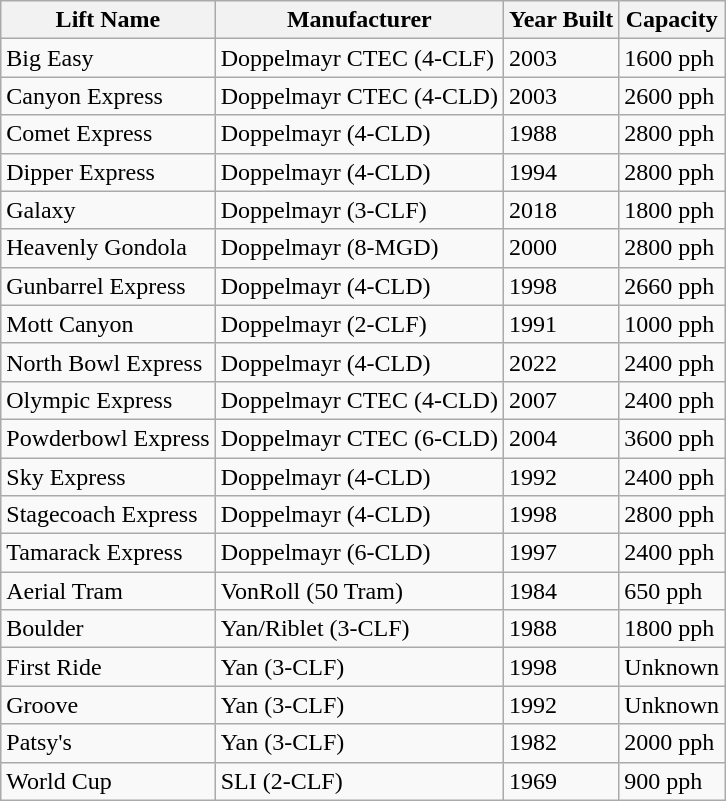<table class="wikitable">
<tr>
<th>Lift Name</th>
<th>Manufacturer</th>
<th>Year Built</th>
<th>Capacity</th>
</tr>
<tr>
<td>Big Easy</td>
<td>Doppelmayr CTEC (4-CLF)</td>
<td>2003</td>
<td>1600 pph</td>
</tr>
<tr>
<td>Canyon Express</td>
<td>Doppelmayr CTEC (4-CLD)</td>
<td>2003</td>
<td>2600 pph</td>
</tr>
<tr>
<td>Comet Express</td>
<td>Doppelmayr (4-CLD)</td>
<td>1988</td>
<td>2800 pph</td>
</tr>
<tr>
<td>Dipper Express</td>
<td>Doppelmayr (4-CLD)</td>
<td>1994</td>
<td>2800 pph</td>
</tr>
<tr>
<td>Galaxy</td>
<td>Doppelmayr (3-CLF)</td>
<td>2018</td>
<td>1800 pph</td>
</tr>
<tr>
<td>Heavenly Gondola</td>
<td>Doppelmayr (8-MGD)</td>
<td>2000</td>
<td>2800 pph</td>
</tr>
<tr>
<td>Gunbarrel Express</td>
<td>Doppelmayr (4-CLD)</td>
<td>1998</td>
<td>2660 pph</td>
</tr>
<tr>
<td>Mott Canyon</td>
<td>Doppelmayr (2-CLF)</td>
<td>1991</td>
<td>1000 pph</td>
</tr>
<tr>
<td>North Bowl Express</td>
<td>Doppelmayr (4-CLD)</td>
<td>2022</td>
<td>2400 pph</td>
</tr>
<tr>
<td>Olympic Express</td>
<td>Doppelmayr CTEC (4-CLD)</td>
<td>2007</td>
<td>2400 pph</td>
</tr>
<tr>
<td>Powderbowl Express</td>
<td>Doppelmayr CTEC (6-CLD)</td>
<td>2004</td>
<td>3600 pph</td>
</tr>
<tr>
<td>Sky Express</td>
<td>Doppelmayr (4-CLD)</td>
<td>1992</td>
<td>2400 pph</td>
</tr>
<tr>
<td>Stagecoach Express</td>
<td>Doppelmayr (4-CLD)</td>
<td>1998</td>
<td>2800 pph</td>
</tr>
<tr>
<td>Tamarack Express</td>
<td>Doppelmayr (6-CLD)</td>
<td>1997</td>
<td>2400 pph</td>
</tr>
<tr>
<td>Aerial Tram</td>
<td>VonRoll (50 Tram)</td>
<td>1984</td>
<td>650 pph</td>
</tr>
<tr>
<td>Boulder</td>
<td>Yan/Riblet (3-CLF)</td>
<td>1988</td>
<td>1800 pph</td>
</tr>
<tr>
<td>First Ride</td>
<td>Yan (3-CLF)</td>
<td>1998</td>
<td>Unknown</td>
</tr>
<tr>
<td>Groove</td>
<td>Yan (3-CLF)</td>
<td>1992</td>
<td>Unknown</td>
</tr>
<tr>
<td>Patsy's</td>
<td>Yan (3-CLF)</td>
<td>1982</td>
<td>2000 pph</td>
</tr>
<tr>
<td>World Cup</td>
<td>SLI (2-CLF)</td>
<td>1969</td>
<td>900 pph</td>
</tr>
</table>
